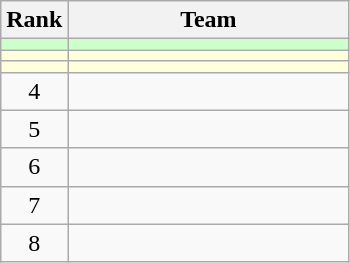<table class=wikitable style="text-align:center;">
<tr>
<th>Rank</th>
<th width=180>Team</th>
</tr>
<tr bgcolor=ccffcc>
<td></td>
<td align=left></td>
</tr>
<tr bgcolor=#ffffdd>
<td></td>
<td align=left></td>
</tr>
<tr bgcolor=#ffffdd>
<td></td>
<td align=left></td>
</tr>
<tr>
<td>4</td>
<td align=left></td>
</tr>
<tr>
<td>5</td>
<td align=left></td>
</tr>
<tr>
<td>6</td>
<td align=left></td>
</tr>
<tr>
<td>7</td>
<td align=left></td>
</tr>
<tr>
<td>8</td>
<td align=left></td>
</tr>
</table>
